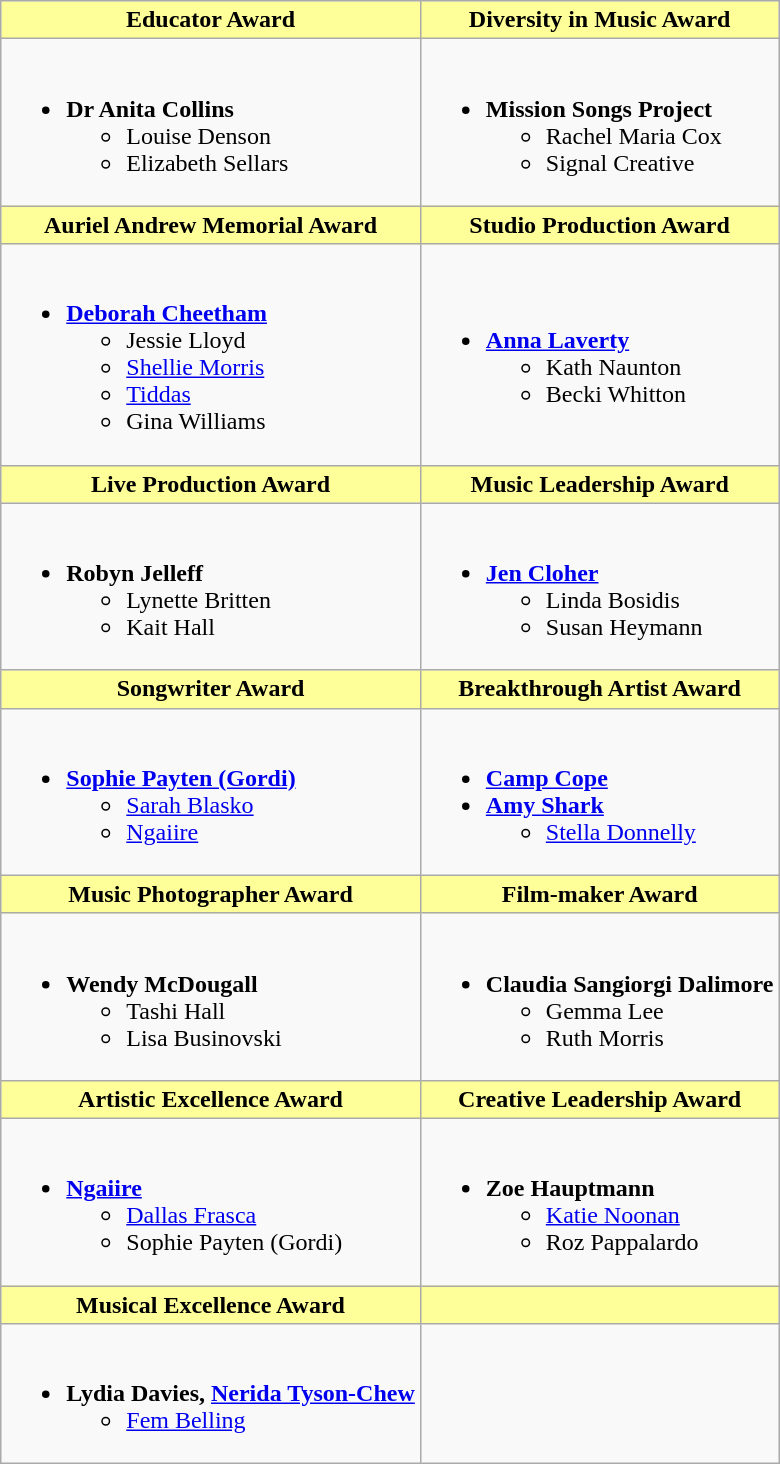<table class=wikitable style="width="100%">
<tr>
<th style="background:#ff9; width=;"50%">Educator Award</th>
<th style="background:#ff9; width=;"50%">Diversity in Music Award</th>
</tr>
<tr>
<td><br><ul><li><strong>Dr Anita Collins</strong><ul><li>Louise Denson</li><li>Elizabeth Sellars</li></ul></li></ul></td>
<td><br><ul><li><strong>Mission Songs Project</strong><ul><li>Rachel Maria Cox</li><li>Signal Creative</li></ul></li></ul></td>
</tr>
<tr>
<th style="background:#ff9; width=;"50%">Auriel Andrew Memorial Award <br></th>
<th style="background:#ff9; width=;"50%">Studio Production Award</th>
</tr>
<tr>
<td><br><ul><li><strong><a href='#'>Deborah Cheetham</a></strong><ul><li>Jessie Lloyd</li><li><a href='#'>Shellie Morris</a></li><li><a href='#'>Tiddas</a></li><li>Gina Williams</li></ul></li></ul></td>
<td><br><ul><li><strong><a href='#'>Anna Laverty</a></strong><ul><li>Kath Naunton</li><li>Becki Whitton</li></ul></li></ul></td>
</tr>
<tr>
<th style="background:#ff9; width=;"50%">Live Production Award</th>
<th style="background:#ff9; width=;"50%">Music Leadership Award</th>
</tr>
<tr>
<td><br><ul><li><strong>Robyn Jelleff</strong><ul><li>Lynette Britten</li><li>Kait Hall</li></ul></li></ul></td>
<td><br><ul><li><strong><a href='#'>Jen Cloher</a></strong><ul><li>Linda Bosidis</li><li>Susan Heymann</li></ul></li></ul></td>
</tr>
<tr>
<th style="background:#ff9; width=;"50%">Songwriter Award</th>
<th style="background:#ff9; width=;"50%">Breakthrough Artist Award</th>
</tr>
<tr>
<td><br><ul><li><strong><a href='#'>Sophie Payten (Gordi)</a></strong><ul><li><a href='#'>Sarah Blasko</a></li><li><a href='#'>Ngaiire</a></li></ul></li></ul></td>
<td><br><ul><li><strong><a href='#'>Camp Cope</a></strong></li><li><strong><a href='#'>Amy Shark</a></strong><ul><li><a href='#'>Stella Donnelly</a></li></ul></li></ul></td>
</tr>
<tr>
<th style="background:#ff9; width=;"50%">Music Photographer Award</th>
<th style="background:#ff9; width=;"50%">Film-maker Award</th>
</tr>
<tr>
<td><br><ul><li><strong>Wendy McDougall</strong><ul><li>Tashi Hall</li><li>Lisa Businovski</li></ul></li></ul></td>
<td><br><ul><li><strong>Claudia Sangiorgi Dalimore</strong><ul><li>Gemma Lee</li><li>Ruth Morris</li></ul></li></ul></td>
</tr>
<tr>
<th style="background:#ff9; width=;"50%">Artistic Excellence Award</th>
<th style="background:#ff9; width=;"50%">Creative Leadership Award</th>
</tr>
<tr>
<td><br><ul><li><strong><a href='#'>Ngaiire</a></strong><ul><li><a href='#'>Dallas Frasca</a></li><li>Sophie Payten (Gordi)</li></ul></li></ul></td>
<td><br><ul><li><strong>Zoe Hauptmann</strong><ul><li><a href='#'>Katie Noonan</a></li><li>Roz Pappalardo</li></ul></li></ul></td>
</tr>
<tr>
<th style="background:#ff9; width=;"50%">Musical Excellence Award</th>
<th style="background:#ff9; width=;"50%"></th>
</tr>
<tr>
<td><br><ul><li><strong>Lydia Davies, <a href='#'>Nerida Tyson-Chew</a></strong><ul><li><a href='#'>Fem Belling</a></li></ul></li></ul></td>
<td></td>
</tr>
</table>
